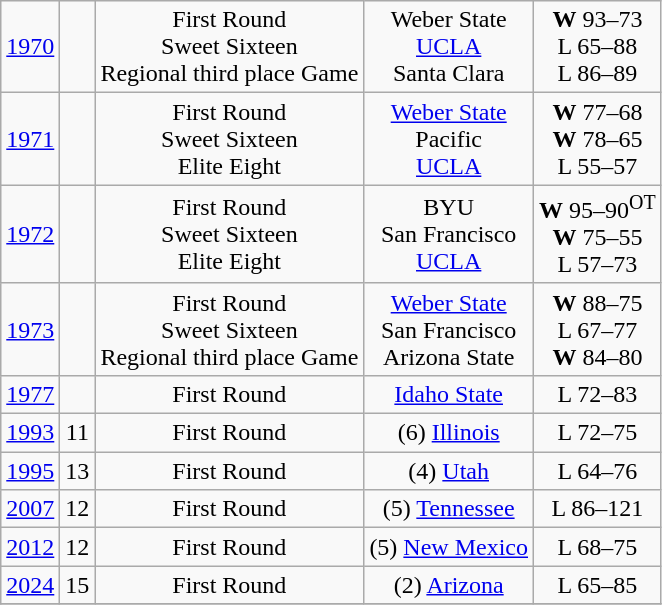<table class="wikitable" style="text-align:center">
<tr>
<td><a href='#'>1970</a></td>
<td></td>
<td>First Round<br>Sweet Sixteen<br>Regional third place Game</td>
<td>Weber State<br><a href='#'>UCLA</a><br>Santa Clara</td>
<td><strong>W</strong> 93–73<br>L 65–88<br>L 86–89</td>
</tr>
<tr>
<td><a href='#'>1971</a></td>
<td></td>
<td>First Round<br>Sweet Sixteen<br>Elite Eight</td>
<td><a href='#'>Weber State</a><br>Pacific<br><a href='#'>UCLA</a></td>
<td><strong>W</strong> 77–68<br><strong>W</strong> 78–65<br>L 55–57</td>
</tr>
<tr>
<td><a href='#'>1972</a></td>
<td></td>
<td>First Round<br>Sweet Sixteen<br>Elite Eight</td>
<td>BYU<br>San Francisco<br><a href='#'>UCLA</a></td>
<td><strong>W</strong> 95–90<sup>OT</sup><br><strong>W</strong> 75–55<br>L 57–73</td>
</tr>
<tr>
<td><a href='#'>1973</a></td>
<td></td>
<td>First Round<br>Sweet Sixteen<br>Regional third place Game</td>
<td><a href='#'>Weber State</a><br>San Francisco<br>Arizona State</td>
<td><strong>W</strong> 88–75<br>L 67–77<br><strong>W</strong> 84–80</td>
</tr>
<tr>
<td><a href='#'>1977</a></td>
<td></td>
<td>First Round</td>
<td><a href='#'>Idaho State</a></td>
<td>L 72–83</td>
</tr>
<tr>
<td><a href='#'>1993</a></td>
<td>11</td>
<td>First Round</td>
<td>(6) <a href='#'>Illinois</a></td>
<td>L 72–75</td>
</tr>
<tr>
<td><a href='#'>1995</a></td>
<td>13</td>
<td>First Round</td>
<td>(4) <a href='#'>Utah</a></td>
<td>L 64–76</td>
</tr>
<tr>
<td><a href='#'>2007</a></td>
<td>12</td>
<td>First Round</td>
<td>(5) <a href='#'>Tennessee</a></td>
<td>L 86–121</td>
</tr>
<tr>
<td><a href='#'>2012</a></td>
<td>12</td>
<td>First Round</td>
<td>(5) <a href='#'>New Mexico</a></td>
<td>L 68–75</td>
</tr>
<tr>
<td><a href='#'>2024</a></td>
<td>15</td>
<td>First Round</td>
<td>(2) <a href='#'>Arizona</a></td>
<td>L 65–85</td>
</tr>
<tr>
</tr>
</table>
